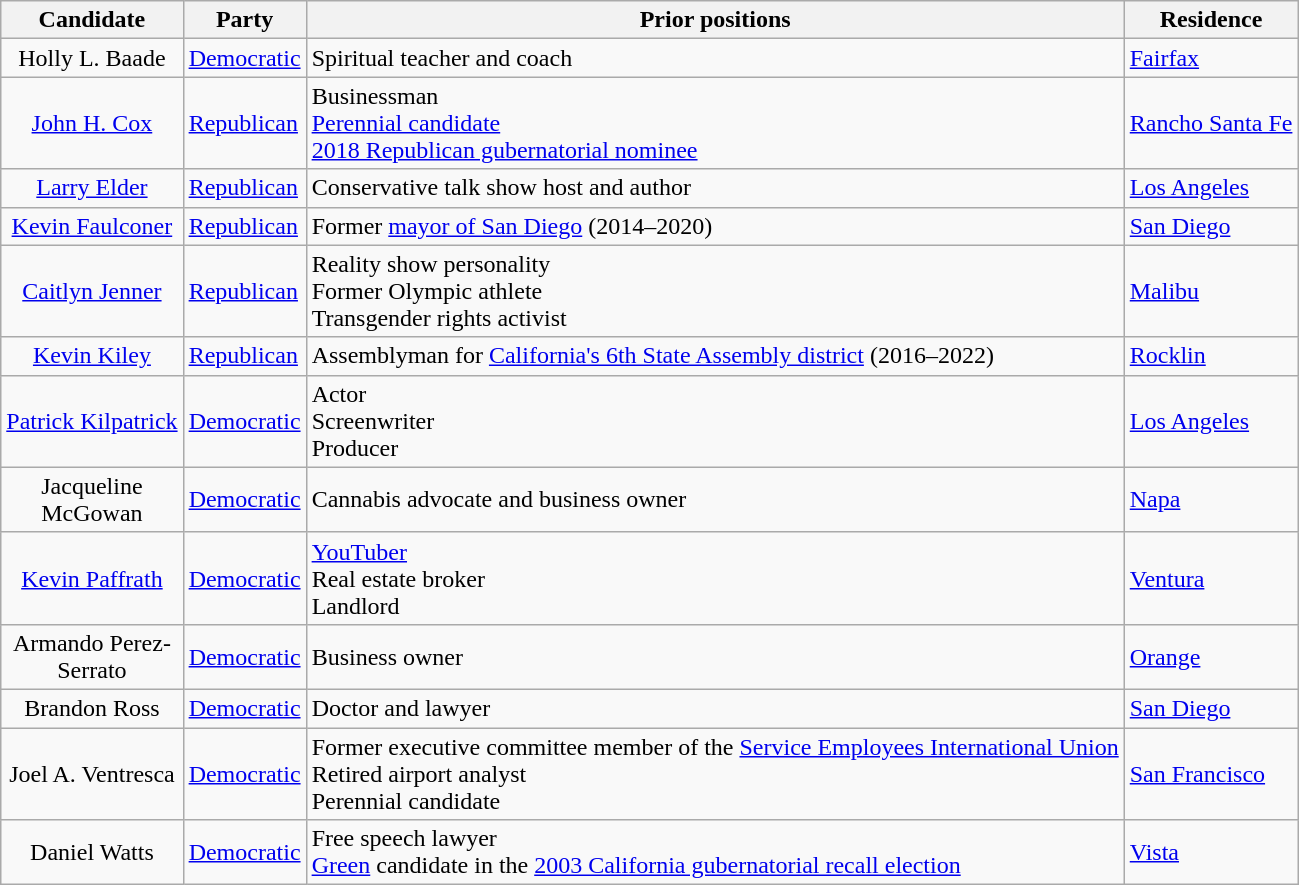<table class="wikitable sortable">
<tr>
<th>Candidate</th>
<th>Party</th>
<th>Prior positions</th>
<th>Residence</th>
</tr>
<tr>
<td data-sort-value="Baade, Holly L." style="text-align:center">Holly L. Baade</td>
<td><a href='#'>Democratic</a></td>
<td>Spiritual teacher and coach</td>
<td><a href='#'>Fairfax</a></td>
</tr>
<tr>
<td data-sort-value="Cox, John H." style="text-align:center"> <a href='#'>John H. Cox</a></td>
<td><a href='#'>Republican</a></td>
<td>Businessman<br><a href='#'>Perennial candidate</a><br><a href='#'>2018 Republican gubernatorial nominee</a></td>
<td><a href='#'>Rancho Santa Fe</a></td>
</tr>
<tr>
<td data-sort-value="Elder, Larry" style="text-align:center"> <a href='#'>Larry Elder</a></td>
<td><a href='#'>Republican</a></td>
<td>Conservative talk show host and author</td>
<td><a href='#'>Los Angeles</a></td>
</tr>
<tr>
<td data-sort-value="Faulconer, Kevin" style="text-align:center"> <a href='#'>Kevin Faulconer</a></td>
<td><a href='#'>Republican</a></td>
<td>Former <a href='#'>mayor of San Diego</a> (2014–2020)</td>
<td><a href='#'>San Diego</a></td>
</tr>
<tr>
<td data-sort-value="Jenner, Caitlyn" style="text-align:center"> <a href='#'>Caitlyn Jenner</a></td>
<td><a href='#'>Republican</a></td>
<td>Reality show personality<br>Former Olympic athlete<br>Transgender rights activist</td>
<td><a href='#'>Malibu</a></td>
</tr>
<tr>
<td data-sort-value="Kiley, Kevin" style="text-align:center"> <a href='#'>Kevin Kiley</a></td>
<td><a href='#'>Republican</a></td>
<td>Assemblyman for <a href='#'>California's 6th State Assembly district</a> (2016–2022)</td>
<td><a href='#'>Rocklin</a></td>
</tr>
<tr>
<td data-sort-value="Kilpatrick, Patrick" style="text-align:center"> <a href='#'>Patrick Kilpatrick</a></td>
<td><a href='#'>Democratic</a></td>
<td>Actor<br>Screenwriter<br>Producer</td>
<td><a href='#'>Los Angeles</a></td>
</tr>
<tr>
<td data-sort-value="McGowan, Jacqueline" style="text-align:center">Jacqueline<br>McGowan</td>
<td><a href='#'>Democratic</a></td>
<td>Cannabis advocate and business owner</td>
<td><a href='#'>Napa</a></td>
</tr>
<tr>
<td data-sort-value="Paffrath, Kevin" style="text-align:center"> <a href='#'>Kevin Paffrath</a></td>
<td><a href='#'>Democratic</a></td>
<td><a href='#'>YouTuber</a><br>Real estate broker<br>Landlord</td>
<td><a href='#'>Ventura</a></td>
</tr>
<tr>
<td data-sort-value="Perez-Serrato, Armando" style="text-align:center">Armando Perez-<br>Serrato</td>
<td><a href='#'>Democratic</a></td>
<td>Business owner</td>
<td><a href='#'>Orange</a></td>
</tr>
<tr>
<td data-sort-value="Ross, Brandon M." style="text-align:center">Brandon Ross</td>
<td><a href='#'>Democratic</a></td>
<td>Doctor and lawyer</td>
<td><a href='#'>San Diego</a></td>
</tr>
<tr>
<td data-sort-value="Ventresca, Joel A." style="text-align:center"> Joel A. Ventresca</td>
<td><a href='#'>Democratic</a></td>
<td>Former executive committee member of the <a href='#'>Service Employees International Union</a><br>Retired airport analyst<br>Perennial candidate</td>
<td><a href='#'>San Francisco</a></td>
</tr>
<tr>
<td data-sort-value="Watts, Daniel" style="text-align:center">Daniel Watts</td>
<td><a href='#'>Democratic</a></td>
<td>Free speech lawyer<br><a href='#'>Green</a> candidate in the <a href='#'>2003 California gubernatorial recall election</a></td>
<td><a href='#'>Vista</a></td>
</tr>
</table>
